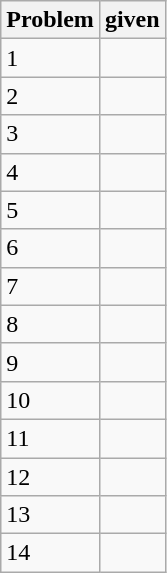<table class="wikitable">
<tr>
<th>Problem</th>
<th>given</th>
</tr>
<tr>
<td>1</td>
<td></td>
</tr>
<tr>
<td>2</td>
<td></td>
</tr>
<tr>
<td>3</td>
<td></td>
</tr>
<tr>
<td>4</td>
<td></td>
</tr>
<tr>
<td>5</td>
<td></td>
</tr>
<tr>
<td>6</td>
<td></td>
</tr>
<tr>
<td>7</td>
<td></td>
</tr>
<tr>
<td>8</td>
<td></td>
</tr>
<tr>
<td>9</td>
<td></td>
</tr>
<tr>
<td>10</td>
<td></td>
</tr>
<tr>
<td>11</td>
<td></td>
</tr>
<tr>
<td>12</td>
<td></td>
</tr>
<tr>
<td>13</td>
<td></td>
</tr>
<tr>
<td>14</td>
<td></td>
</tr>
</table>
